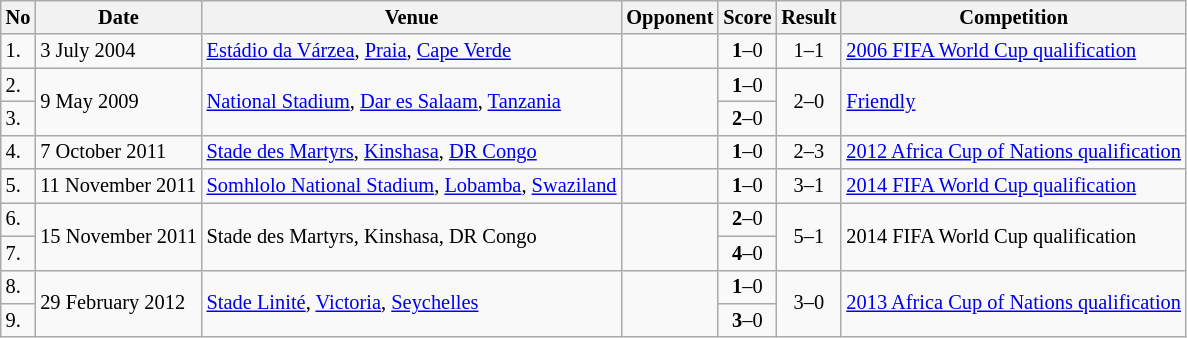<table class="wikitable" style="font-size:85%;">
<tr>
<th>No</th>
<th>Date</th>
<th>Venue</th>
<th>Opponent</th>
<th>Score</th>
<th>Result</th>
<th>Competition</th>
</tr>
<tr>
<td>1.</td>
<td>3 July 2004</td>
<td><a href='#'>Estádio da Várzea</a>, <a href='#'>Praia</a>, <a href='#'>Cape Verde</a></td>
<td></td>
<td align=center><strong>1</strong>–0</td>
<td align=center>1–1</td>
<td><a href='#'>2006 FIFA World Cup qualification</a></td>
</tr>
<tr>
<td>2.</td>
<td rowspan="2">9 May 2009</td>
<td rowspan="2"><a href='#'>National Stadium</a>, <a href='#'>Dar es Salaam</a>, <a href='#'>Tanzania</a></td>
<td rowspan="2"></td>
<td align=center><strong>1</strong>–0</td>
<td rowspan="2" style="text-align:center">2–0</td>
<td rowspan="2"><a href='#'>Friendly</a></td>
</tr>
<tr>
<td>3.</td>
<td align=center><strong>2</strong>–0</td>
</tr>
<tr>
<td>4.</td>
<td>7 October 2011</td>
<td><a href='#'>Stade des Martyrs</a>, <a href='#'>Kinshasa</a>, <a href='#'>DR Congo</a></td>
<td></td>
<td align=center><strong>1</strong>–0</td>
<td align=center>2–3</td>
<td><a href='#'>2012 Africa Cup of Nations qualification</a></td>
</tr>
<tr>
<td>5.</td>
<td>11 November 2011</td>
<td><a href='#'>Somhlolo National Stadium</a>, <a href='#'>Lobamba</a>, <a href='#'>Swaziland</a></td>
<td></td>
<td align=center><strong>1</strong>–0</td>
<td align=center>3–1</td>
<td><a href='#'>2014 FIFA World Cup qualification</a></td>
</tr>
<tr>
<td>6.</td>
<td rowspan="2">15 November 2011</td>
<td rowspan="2">Stade des Martyrs, Kinshasa, DR Congo</td>
<td rowspan="2"></td>
<td align=center><strong>2</strong>–0</td>
<td rowspan="2" style="text-align:center">5–1</td>
<td rowspan="2">2014 FIFA World Cup qualification</td>
</tr>
<tr>
<td>7.</td>
<td align=center><strong>4</strong>–0</td>
</tr>
<tr>
<td>8.</td>
<td rowspan="2">29 February 2012</td>
<td rowspan="2"><a href='#'>Stade Linité</a>, <a href='#'>Victoria</a>, <a href='#'>Seychelles</a></td>
<td rowspan="2"></td>
<td align=center><strong>1</strong>–0</td>
<td rowspan="2" style="text-align:center">3–0</td>
<td rowspan="2"><a href='#'>2013 Africa Cup of Nations qualification</a></td>
</tr>
<tr>
<td>9.</td>
<td align=center><strong>3</strong>–0</td>
</tr>
</table>
